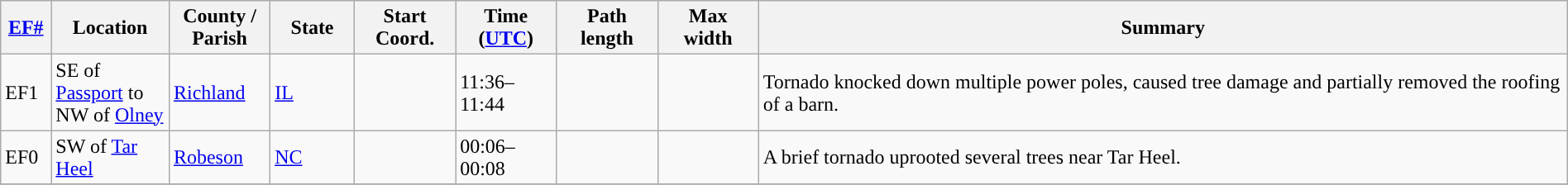<table class="wikitable sortable" style="width:100%;">
<tr>
<th scope="col"  style="width:3%; text-align:center;"><a href='#'>EF#</a></th>
<th scope="col"  style="width:7%; text-align:center;" class="unsortable">Location</th>
<th scope="col"  style="width:6%; text-align:center;" class="unsortable">County / Parish</th>
<th scope="col"  style="width:5%; text-align:center;">State</th>
<th scope="col"  style="width:6%; text-align:center;">Start Coord.</th>
<th scope="col"  style="width:6%; text-align:center;">Time (<a href='#'>UTC</a>)</th>
<th scope="col"  style="width:6%; text-align:center;">Path length</th>
<th scope="col"  style="width:6%; text-align:center;">Max width</th>
<th scope="col" class="unsortable" style="width:48%; text-align:center;">Summary</th>
</tr>
<tr>
<td>EF1</td>
<td>SE of <a href='#'>Passport</a> to NW of <a href='#'>Olney</a></td>
<td><a href='#'>Richland</a></td>
<td><a href='#'>IL</a></td>
<td></td>
<td>11:36–11:44</td>
<td></td>
<td></td>
<td>Tornado knocked down multiple power poles, caused tree damage and partially removed the roofing of a barn.</td>
</tr>
<tr>
<td>EF0</td>
<td>SW of <a href='#'>Tar Heel</a></td>
<td><a href='#'>Robeson</a></td>
<td><a href='#'>NC</a></td>
<td></td>
<td>00:06–00:08</td>
<td></td>
<td></td>
<td>A brief tornado uprooted several trees near Tar Heel.</td>
</tr>
<tr>
</tr>
</table>
